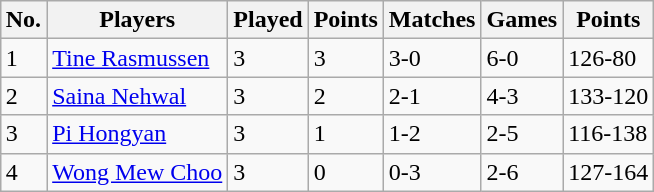<table class=wikitable style="margin:auto;">
<tr>
<th>No.</th>
<th>Players</th>
<th>Played</th>
<th>Points</th>
<th>Matches</th>
<th>Games</th>
<th>Points</th>
</tr>
<tr>
<td>1</td>
<td> <a href='#'>Tine Rasmussen</a></td>
<td>3</td>
<td>3</td>
<td>3-0</td>
<td>6-0</td>
<td>126-80</td>
</tr>
<tr>
<td>2</td>
<td> <a href='#'>Saina Nehwal</a></td>
<td>3</td>
<td>2</td>
<td>2-1</td>
<td>4-3</td>
<td>133-120</td>
</tr>
<tr>
<td>3</td>
<td> <a href='#'>Pi Hongyan</a></td>
<td>3</td>
<td>1</td>
<td>1-2</td>
<td>2-5</td>
<td>116-138</td>
</tr>
<tr>
<td>4</td>
<td> <a href='#'>Wong Mew Choo</a></td>
<td>3</td>
<td>0</td>
<td>0-3</td>
<td>2-6</td>
<td>127-164</td>
</tr>
</table>
